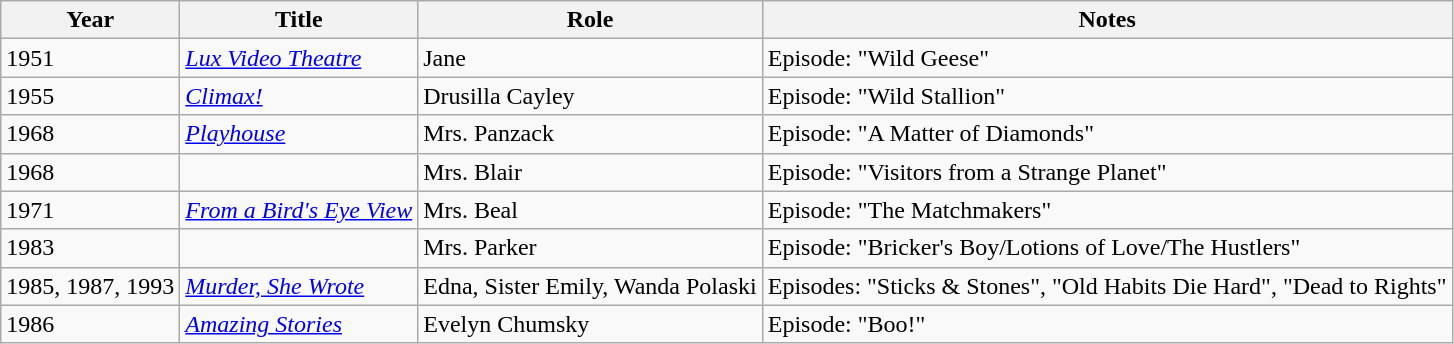<table class="wikitable sortable">
<tr>
<th>Year</th>
<th>Title</th>
<th>Role</th>
<th class="unsortable">Notes</th>
</tr>
<tr>
<td>1951</td>
<td><em><a href='#'>Lux Video Theatre</a></em></td>
<td>Jane</td>
<td>Episode: "Wild Geese"</td>
</tr>
<tr>
<td>1955</td>
<td><em><a href='#'>Climax!</a></em></td>
<td>Drusilla Cayley</td>
<td>Episode: "Wild Stallion"</td>
</tr>
<tr>
<td>1968</td>
<td><em><a href='#'>Playhouse</a></em></td>
<td>Mrs. Panzack</td>
<td>Episode: "A Matter of Diamonds"</td>
</tr>
<tr>
<td>1968</td>
<td><em></em></td>
<td>Mrs. Blair</td>
<td>Episode: "Visitors from a Strange Planet"</td>
</tr>
<tr>
<td>1971</td>
<td><em><a href='#'>From a Bird's Eye View</a></em></td>
<td>Mrs. Beal</td>
<td>Episode: "The Matchmakers"</td>
</tr>
<tr>
<td>1983</td>
<td><em></em></td>
<td>Mrs. Parker</td>
<td>Episode: "Bricker's Boy/Lotions of Love/The Hustlers"</td>
</tr>
<tr>
<td>1985, 1987, 1993</td>
<td><em><a href='#'>Murder, She Wrote</a></em></td>
<td>Edna, Sister Emily, Wanda Polaski</td>
<td>Episodes: "Sticks & Stones", "Old Habits Die Hard", "Dead to Rights"</td>
</tr>
<tr>
<td>1986</td>
<td><em><a href='#'>Amazing Stories</a></em></td>
<td>Evelyn Chumsky</td>
<td>Episode: "Boo!"</td>
</tr>
</table>
